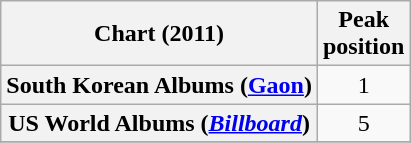<table class="wikitable plainrowheaders">
<tr>
<th scope="col">Chart (2011)</th>
<th scope="col">Peak<br>position</th>
</tr>
<tr>
<th scope="row">South Korean Albums (<a href='#'>Gaon</a>)</th>
<td style="text-align:center">1</td>
</tr>
<tr>
<th scope="row">US World Albums (<a href='#'><em>Billboard</em></a>)</th>
<td style="text-align:center">5</td>
</tr>
<tr>
</tr>
</table>
